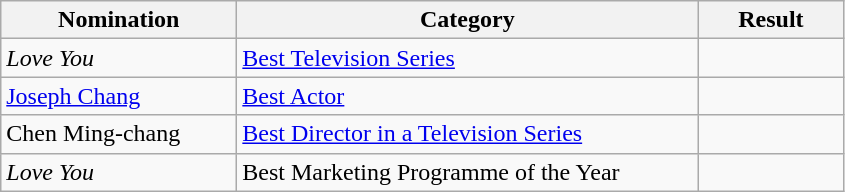<table class="wikitable">
<tr>
<th width=150>Nomination</th>
<th width=300>Category</th>
<th width=90>Result</th>
</tr>
<tr>
<td><em>Love You</em></td>
<td><a href='#'>Best Television Series</a></td>
<td></td>
</tr>
<tr>
<td><a href='#'>Joseph Chang</a></td>
<td><a href='#'>Best Actor</a></td>
<td></td>
</tr>
<tr>
<td>Chen Ming-chang</td>
<td><a href='#'>Best Director in a Television Series</a></td>
<td></td>
</tr>
<tr>
<td><em>Love You</em></td>
<td>Best Marketing Programme of the Year</td>
<td></td>
</tr>
</table>
